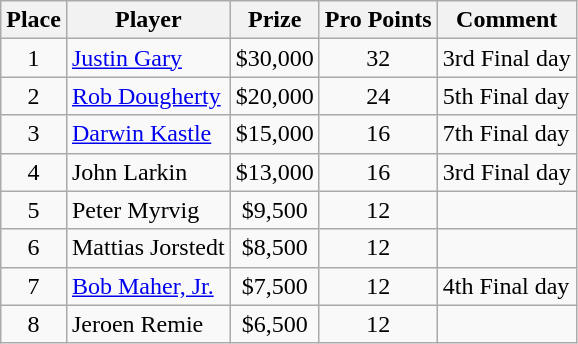<table class="wikitable">
<tr>
<th>Place</th>
<th>Player</th>
<th>Prize</th>
<th>Pro Points</th>
<th>Comment</th>
</tr>
<tr>
<td align=center>1</td>
<td> <a href='#'>Justin Gary</a></td>
<td align=center>$30,000</td>
<td align=center>32</td>
<td>3rd Final day</td>
</tr>
<tr>
<td align=center>2</td>
<td> <a href='#'>Rob Dougherty</a></td>
<td align=center>$20,000</td>
<td align=center>24</td>
<td>5th Final day</td>
</tr>
<tr>
<td align=center>3</td>
<td> <a href='#'>Darwin Kastle</a></td>
<td align=center>$15,000</td>
<td align=center>16</td>
<td>7th Final day</td>
</tr>
<tr>
<td align=center>4</td>
<td> John Larkin</td>
<td align=center>$13,000</td>
<td align=center>16</td>
<td>3rd Final day</td>
</tr>
<tr>
<td align=center>5</td>
<td> Peter Myrvig</td>
<td align=center>$9,500</td>
<td align=center>12</td>
<td></td>
</tr>
<tr>
<td align=center>6</td>
<td> Mattias Jorstedt</td>
<td align=center>$8,500</td>
<td align=center>12</td>
<td></td>
</tr>
<tr>
<td align=center>7</td>
<td> <a href='#'>Bob Maher, Jr.</a></td>
<td align=center>$7,500</td>
<td align=center>12</td>
<td>4th Final day</td>
</tr>
<tr>
<td align=center>8</td>
<td> Jeroen Remie</td>
<td align=center>$6,500</td>
<td align=center>12</td>
<td></td>
</tr>
</table>
